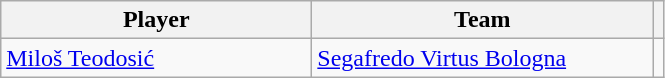<table class="wikitable" style="text-align: center;">
<tr>
<th style="width:200px;">Player</th>
<th style="width:220px;">Team</th>
<th></th>
</tr>
<tr>
<td align=left> <a href='#'>Miloš Teodosić</a></td>
<td align=left> <a href='#'>Segafredo Virtus Bologna</a></td>
<td></td>
</tr>
</table>
